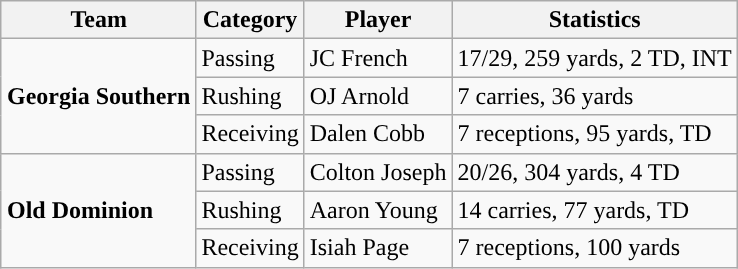<table class="wikitable" style="float: right;">
<tr>
<th>Team</th>
<th>Category</th>
<th>Player</th>
<th>Statistics</th>
</tr>
<tr>
<td rowspan=3><strong>Georgia Southern</strong></td>
<td>Passing</td>
<td>JC French</td>
<td>17/29, 259 yards, 2 TD, INT</td>
</tr>
<tr>
<td>Rushing</td>
<td>OJ Arnold</td>
<td>7 carries, 36 yards</td>
</tr>
<tr>
<td>Receiving</td>
<td>Dalen Cobb</td>
<td>7 receptions, 95 yards, TD</td>
</tr>
<tr>
<td rowspan=3><strong>Old Dominion</strong></td>
<td>Passing</td>
<td>Colton Joseph</td>
<td>20/26, 304 yards, 4 TD</td>
</tr>
<tr>
<td>Rushing</td>
<td>Aaron Young</td>
<td>14 carries, 77 yards, TD</td>
</tr>
<tr>
<td>Receiving</td>
<td>Isiah Page</td>
<td>7 receptions, 100 yards</td>
</tr>
</table>
